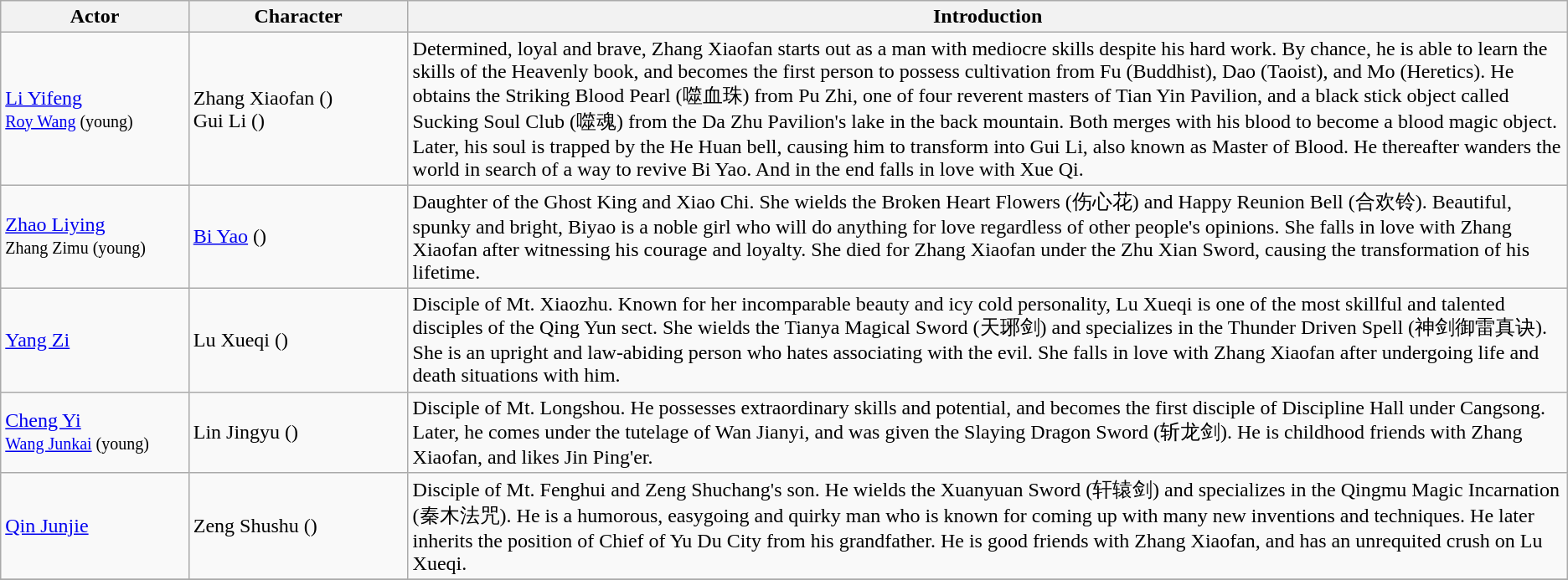<table class="wikitable">
<tr>
<th style="width:12%">Actor</th>
<th style="width:14%">Character</th>
<th>Introduction</th>
</tr>
<tr>
<td><a href='#'>Li Yifeng</a><br>  <small><a href='#'>Roy Wang</a> (young)</small></td>
<td>Zhang Xiaofan () <br> Gui Li ()</td>
<td>Determined, loyal and brave, Zhang Xiaofan starts out as a man with mediocre skills despite his hard work. By chance, he is able to learn the skills of the Heavenly book, and becomes the first person to possess cultivation from Fu (Buddhist), Dao (Taoist), and Mo (Heretics). He obtains the Striking Blood Pearl (噬血珠) from Pu Zhi, one of four reverent masters of Tian Yin Pavilion, and a black stick object called Sucking Soul Club (噬魂) from the Da Zhu Pavilion's lake in the back mountain. Both merges with his blood to become a blood magic object. Later, his soul is trapped by the He Huan bell, causing him to transform into Gui Li, also known as Master of Blood. He thereafter wanders the world in search of a way to revive Bi Yao. And in the end falls in love with Xue Qi.</td>
</tr>
<tr>
<td><a href='#'>Zhao Liying</a> <br> <small>Zhang Zimu (young)</small></td>
<td><a href='#'>Bi Yao</a> ()</td>
<td>Daughter of the Ghost King and Xiao Chi. She wields the Broken Heart Flowers (伤心花) and Happy Reunion Bell (合欢铃). Beautiful, spunky and bright, Biyao is a noble girl who will do anything for love regardless of other people's opinions. She falls in love with Zhang Xiaofan after witnessing his courage and loyalty. She died for Zhang Xiaofan under the Zhu Xian Sword, causing the transformation of his lifetime.</td>
</tr>
<tr>
<td><a href='#'>Yang Zi</a></td>
<td>Lu Xueqi ()</td>
<td>Disciple of Mt. Xiaozhu. Known for her incomparable beauty and icy cold personality, Lu Xueqi is one of the most skillful and talented disciples of the Qing Yun sect. She wields the Tianya Magical Sword (天琊剑) and specializes in the Thunder Driven Spell (神剑御雷真诀). She is an upright and law-abiding person who hates associating with the evil. She falls in love with Zhang Xiaofan after undergoing life and death situations with him.</td>
</tr>
<tr>
<td><a href='#'>Cheng Yi</a><br>  <small><a href='#'>Wang Junkai</a> (young) </small></td>
<td>Lin Jingyu ()</td>
<td>Disciple of Mt. Longshou. He possesses extraordinary skills and potential, and becomes the first disciple of Discipline Hall under Cangsong. Later, he comes under the tutelage of Wan Jianyi, and was given the Slaying Dragon Sword (斩龙剑). He is childhood friends with Zhang Xiaofan, and likes Jin Ping'er.</td>
</tr>
<tr>
<td><a href='#'>Qin Junjie</a></td>
<td>Zeng Shushu ()</td>
<td>Disciple of Mt. Fenghui and Zeng Shuchang's son. He wields the Xuanyuan Sword (轩辕剑) and specializes in the Qingmu Magic Incarnation (秦木法咒). He is a humorous, easygoing and quirky man who is known for coming up with many new inventions and techniques. He later inherits the position of Chief of Yu Du City from his grandfather. He is good friends with Zhang Xiaofan, and has an unrequited crush on Lu Xueqi.</td>
</tr>
<tr>
</tr>
</table>
